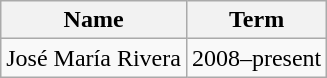<table class="wikitable">
<tr>
<th>Name</th>
<th>Term</th>
</tr>
<tr>
<td>José María Rivera</td>
<td>2008–present</td>
</tr>
</table>
